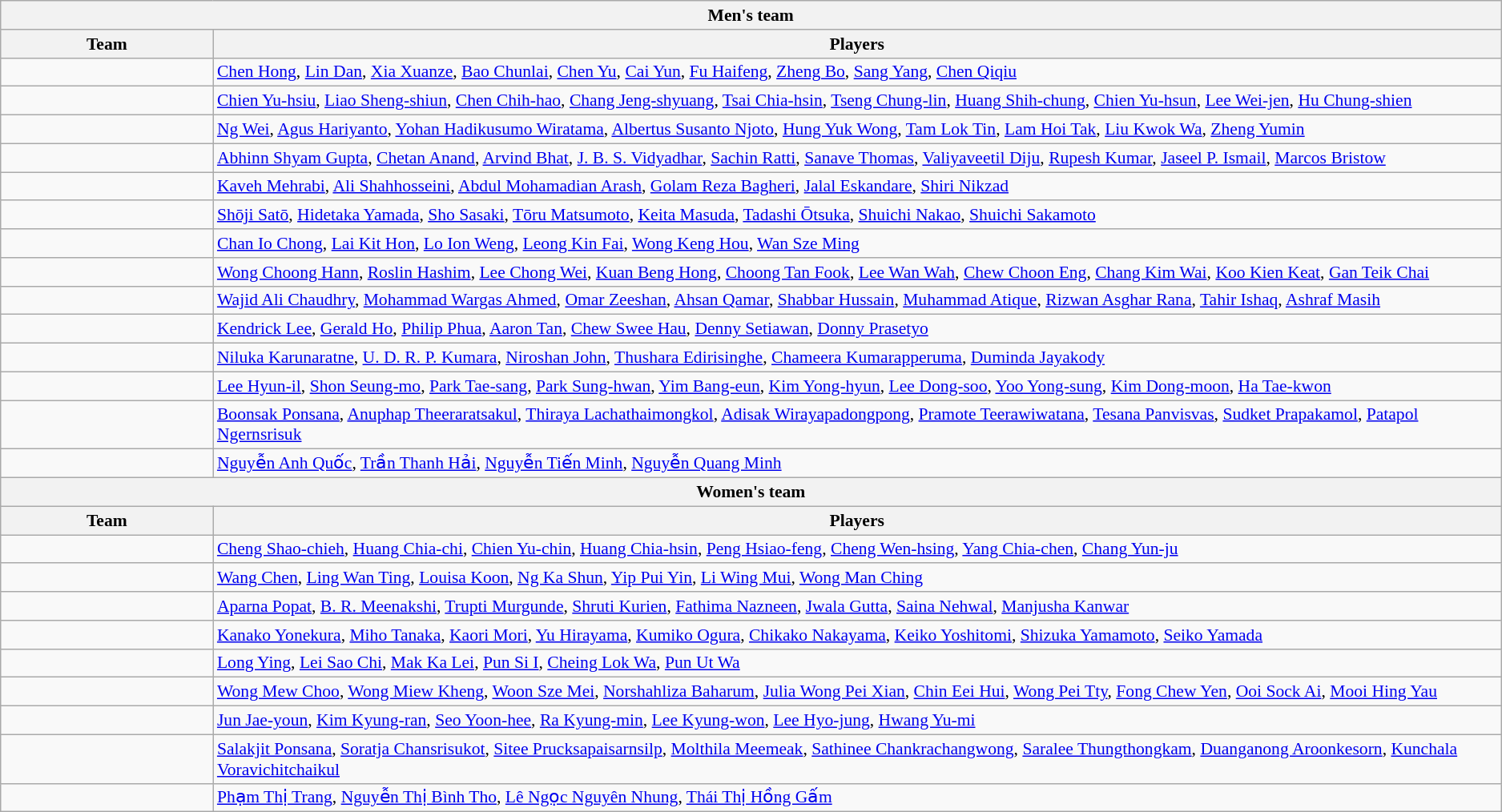<table class="wikitable" style="font-size:90%;">
<tr>
<th colspan="2">Men's team</th>
</tr>
<tr>
<th width="170">Team</th>
<th>Players</th>
</tr>
<tr>
<td></td>
<td><a href='#'>Chen Hong</a>, <a href='#'>Lin Dan</a>, <a href='#'>Xia Xuanze</a>, <a href='#'>Bao Chunlai</a>, <a href='#'>Chen Yu</a>, <a href='#'>Cai Yun</a>, <a href='#'>Fu Haifeng</a>, <a href='#'>Zheng Bo</a>, <a href='#'>Sang Yang</a>, <a href='#'>Chen Qiqiu</a></td>
</tr>
<tr>
<td></td>
<td><a href='#'>Chien Yu-hsiu</a>, <a href='#'>Liao Sheng-shiun</a>, <a href='#'>Chen Chih-hao</a>, <a href='#'>Chang Jeng-shyuang</a>, <a href='#'>Tsai Chia-hsin</a>, <a href='#'>Tseng Chung-lin</a>, <a href='#'>Huang Shih-chung</a>, <a href='#'>Chien Yu-hsun</a>, <a href='#'>Lee Wei-jen</a>, <a href='#'>Hu Chung-shien</a></td>
</tr>
<tr>
<td></td>
<td><a href='#'>Ng Wei</a>, <a href='#'>Agus Hariyanto</a>, <a href='#'>Yohan Hadikusumo Wiratama</a>, <a href='#'>Albertus Susanto Njoto</a>, <a href='#'>Hung Yuk Wong</a>, <a href='#'>Tam Lok Tin</a>, <a href='#'>Lam Hoi Tak</a>, <a href='#'>Liu Kwok Wa</a>, <a href='#'>Zheng Yumin</a></td>
</tr>
<tr>
<td></td>
<td><a href='#'>Abhinn Shyam Gupta</a>, <a href='#'>Chetan Anand</a>, <a href='#'>Arvind Bhat</a>, <a href='#'>J. B. S. Vidyadhar</a>, <a href='#'>Sachin Ratti</a>, <a href='#'>Sanave Thomas</a>, <a href='#'>Valiyaveetil Diju</a>, <a href='#'>Rupesh Kumar</a>, <a href='#'>Jaseel P. Ismail</a>, <a href='#'>Marcos Bristow</a></td>
</tr>
<tr>
<td></td>
<td><a href='#'>Kaveh Mehrabi</a>, <a href='#'>Ali Shahhosseini</a>, <a href='#'>Abdul Mohamadian Arash</a>, <a href='#'>Golam Reza Bagheri</a>, <a href='#'>Jalal Eskandare</a>, <a href='#'>Shiri Nikzad</a></td>
</tr>
<tr>
<td></td>
<td><a href='#'>Shōji Satō</a>, <a href='#'>Hidetaka Yamada</a>, <a href='#'>Sho Sasaki</a>, <a href='#'>Tōru Matsumoto</a>, <a href='#'>Keita Masuda</a>, <a href='#'>Tadashi Ōtsuka</a>, <a href='#'>Shuichi Nakao</a>, <a href='#'>Shuichi Sakamoto</a></td>
</tr>
<tr>
<td></td>
<td><a href='#'>Chan Io Chong</a>, <a href='#'>Lai Kit Hon</a>, <a href='#'>Lo Ion Weng</a>, <a href='#'>Leong Kin Fai</a>, <a href='#'>Wong Keng Hou</a>, <a href='#'>Wan Sze Ming</a></td>
</tr>
<tr>
<td></td>
<td><a href='#'>Wong Choong Hann</a>, <a href='#'>Roslin Hashim</a>, <a href='#'>Lee Chong Wei</a>, <a href='#'>Kuan Beng Hong</a>, <a href='#'>Choong Tan Fook</a>, <a href='#'>Lee Wan Wah</a>, <a href='#'>Chew Choon Eng</a>, <a href='#'>Chang Kim Wai</a>, <a href='#'>Koo Kien Keat</a>, <a href='#'>Gan Teik Chai</a></td>
</tr>
<tr>
<td></td>
<td><a href='#'>Wajid Ali Chaudhry</a>, <a href='#'>Mohammad Wargas Ahmed</a>, <a href='#'>Omar Zeeshan</a>, <a href='#'>Ahsan Qamar</a>, <a href='#'>Shabbar Hussain</a>, <a href='#'>Muhammad Atique</a>, <a href='#'>Rizwan Asghar Rana</a>, <a href='#'>Tahir Ishaq</a>, <a href='#'>Ashraf Masih</a></td>
</tr>
<tr>
<td></td>
<td><a href='#'>Kendrick Lee</a>, <a href='#'>Gerald Ho</a>, <a href='#'>Philip Phua</a>, <a href='#'>Aaron Tan</a>, <a href='#'>Chew Swee Hau</a>, <a href='#'>Denny Setiawan</a>, <a href='#'>Donny Prasetyo</a></td>
</tr>
<tr>
<td></td>
<td><a href='#'>Niluka Karunaratne</a>, <a href='#'>U. D. R. P. Kumara</a>, <a href='#'>Niroshan John</a>, <a href='#'>Thushara Edirisinghe</a>, <a href='#'>Chameera Kumarapperuma</a>, <a href='#'>Duminda Jayakody</a></td>
</tr>
<tr>
<td></td>
<td><a href='#'>Lee Hyun-il</a>, <a href='#'>Shon Seung-mo</a>, <a href='#'>Park Tae-sang</a>, <a href='#'>Park Sung-hwan</a>, <a href='#'>Yim Bang-eun</a>, <a href='#'>Kim Yong-hyun</a>, <a href='#'>Lee Dong-soo</a>, <a href='#'>Yoo Yong-sung</a>, <a href='#'>Kim Dong-moon</a>, <a href='#'>Ha Tae-kwon</a></td>
</tr>
<tr>
<td></td>
<td><a href='#'>Boonsak Ponsana</a>, <a href='#'>Anuphap Theeraratsakul</a>, <a href='#'>Thiraya Lachathaimongkol</a>, <a href='#'>Adisak Wirayapadongpong</a>, <a href='#'>Pramote Teerawiwatana</a>, <a href='#'>Tesana Panvisvas</a>, <a href='#'>Sudket Prapakamol</a>, <a href='#'>Patapol Ngernsrisuk</a></td>
</tr>
<tr>
<td></td>
<td><a href='#'>Nguyễn Anh Quốc</a>, <a href='#'>Trần Thanh Hải</a>, <a href='#'>Nguyễn Tiến Minh</a>, <a href='#'>Nguyễn Quang Minh</a></td>
</tr>
<tr>
<th colspan="2">Women's team</th>
</tr>
<tr>
<th>Team</th>
<th>Players</th>
</tr>
<tr>
<td></td>
<td><a href='#'>Cheng Shao-chieh</a>, <a href='#'>Huang Chia-chi</a>, <a href='#'>Chien Yu-chin</a>, <a href='#'>Huang Chia-hsin</a>, <a href='#'>Peng Hsiao-feng</a>, <a href='#'>Cheng Wen-hsing</a>, <a href='#'>Yang Chia-chen</a>, <a href='#'>Chang Yun-ju</a></td>
</tr>
<tr>
<td></td>
<td><a href='#'>Wang Chen</a>, <a href='#'>Ling Wan Ting</a>, <a href='#'>Louisa Koon</a>, <a href='#'>Ng Ka Shun</a>, <a href='#'>Yip Pui Yin</a>, <a href='#'>Li Wing Mui</a>, <a href='#'>Wong Man Ching</a></td>
</tr>
<tr>
<td></td>
<td><a href='#'>Aparna Popat</a>, <a href='#'>B. R. Meenakshi</a>, <a href='#'>Trupti Murgunde</a>, <a href='#'>Shruti Kurien</a>, <a href='#'>Fathima Nazneen</a>, <a href='#'>Jwala Gutta</a>, <a href='#'>Saina Nehwal</a>, <a href='#'>Manjusha Kanwar</a></td>
</tr>
<tr>
<td></td>
<td><a href='#'>Kanako Yonekura</a>, <a href='#'>Miho Tanaka</a>, <a href='#'>Kaori Mori</a>, <a href='#'>Yu Hirayama</a>, <a href='#'>Kumiko Ogura</a>, <a href='#'>Chikako Nakayama</a>, <a href='#'>Keiko Yoshitomi</a>, <a href='#'>Shizuka Yamamoto</a>, <a href='#'>Seiko Yamada</a></td>
</tr>
<tr>
<td></td>
<td><a href='#'>Long Ying</a>, <a href='#'>Lei Sao Chi</a>, <a href='#'>Mak Ka Lei</a>, <a href='#'>Pun Si I</a>, <a href='#'>Cheing Lok Wa</a>, <a href='#'>Pun Ut Wa</a></td>
</tr>
<tr>
<td></td>
<td><a href='#'>Wong Mew Choo</a>, <a href='#'>Wong Miew Kheng</a>, <a href='#'>Woon Sze Mei</a>, <a href='#'>Norshahliza Baharum</a>, <a href='#'>Julia Wong Pei Xian</a>, <a href='#'>Chin Eei Hui</a>, <a href='#'>Wong Pei Tty</a>, <a href='#'>Fong Chew Yen</a>, <a href='#'>Ooi Sock Ai</a>, <a href='#'>Mooi Hing Yau</a></td>
</tr>
<tr>
<td></td>
<td><a href='#'>Jun Jae-youn</a>, <a href='#'>Kim Kyung-ran</a>, <a href='#'>Seo Yoon-hee</a>, <a href='#'>Ra Kyung-min</a>, <a href='#'>Lee Kyung-won</a>, <a href='#'>Lee Hyo-jung</a>, <a href='#'>Hwang Yu-mi</a></td>
</tr>
<tr>
<td></td>
<td><a href='#'>Salakjit Ponsana</a>, <a href='#'>Soratja Chansrisukot</a>, <a href='#'>Sitee Prucksapaisarnsilp</a>, <a href='#'>Molthila Meemeak</a>, <a href='#'>Sathinee Chankrachangwong</a>, <a href='#'>Saralee Thungthongkam</a>, <a href='#'>Duanganong Aroonkesorn</a>, <a href='#'>Kunchala Voravichitchaikul</a></td>
</tr>
<tr>
<td></td>
<td><a href='#'>Phạm Thị Trang</a>, <a href='#'>Nguyễn Thị Bình Tho</a>, <a href='#'>Lê Ngọc Nguyên Nhung</a>, <a href='#'>Thái Thị Hồng Gấm</a></td>
</tr>
</table>
